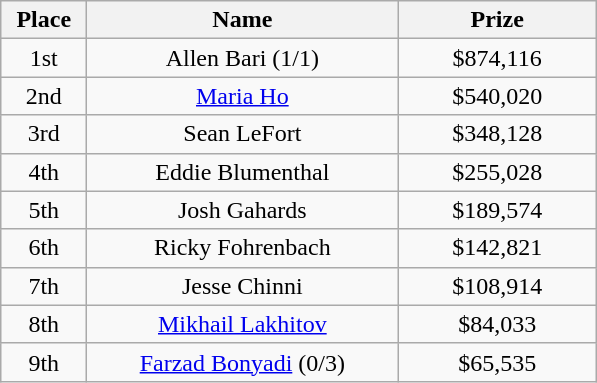<table class="wikitable">
<tr>
<th width="50">Place</th>
<th width="200">Name</th>
<th width="125">Prize</th>
</tr>
<tr>
<td align = "center">1st</td>
<td align = "center">Allen Bari (1/1)</td>
<td align = "center">$874,116</td>
</tr>
<tr>
<td align = "center">2nd</td>
<td align = "center"><a href='#'>Maria Ho</a></td>
<td align = "center">$540,020</td>
</tr>
<tr>
<td align = "center">3rd</td>
<td align = "center">Sean LeFort</td>
<td align = "center">$348,128</td>
</tr>
<tr>
<td align = "center">4th</td>
<td align = "center">Eddie Blumenthal</td>
<td align = "center">$255,028</td>
</tr>
<tr>
<td align = "center">5th</td>
<td align = "center">Josh Gahards</td>
<td align="center">$189,574</td>
</tr>
<tr>
<td align = "center">6th</td>
<td align = "center">Ricky Fohrenbach</td>
<td align = "center">$142,821</td>
</tr>
<tr>
<td align = "center">7th</td>
<td align = "center">Jesse Chinni</td>
<td align = "center">$108,914</td>
</tr>
<tr>
<td align = "center">8th</td>
<td align = "center"><a href='#'>Mikhail Lakhitov</a></td>
<td align = "center">$84,033</td>
</tr>
<tr>
<td align = "center">9th</td>
<td align = "center"><a href='#'>Farzad Bonyadi</a> (0/3)</td>
<td align = "center">$65,535</td>
</tr>
</table>
